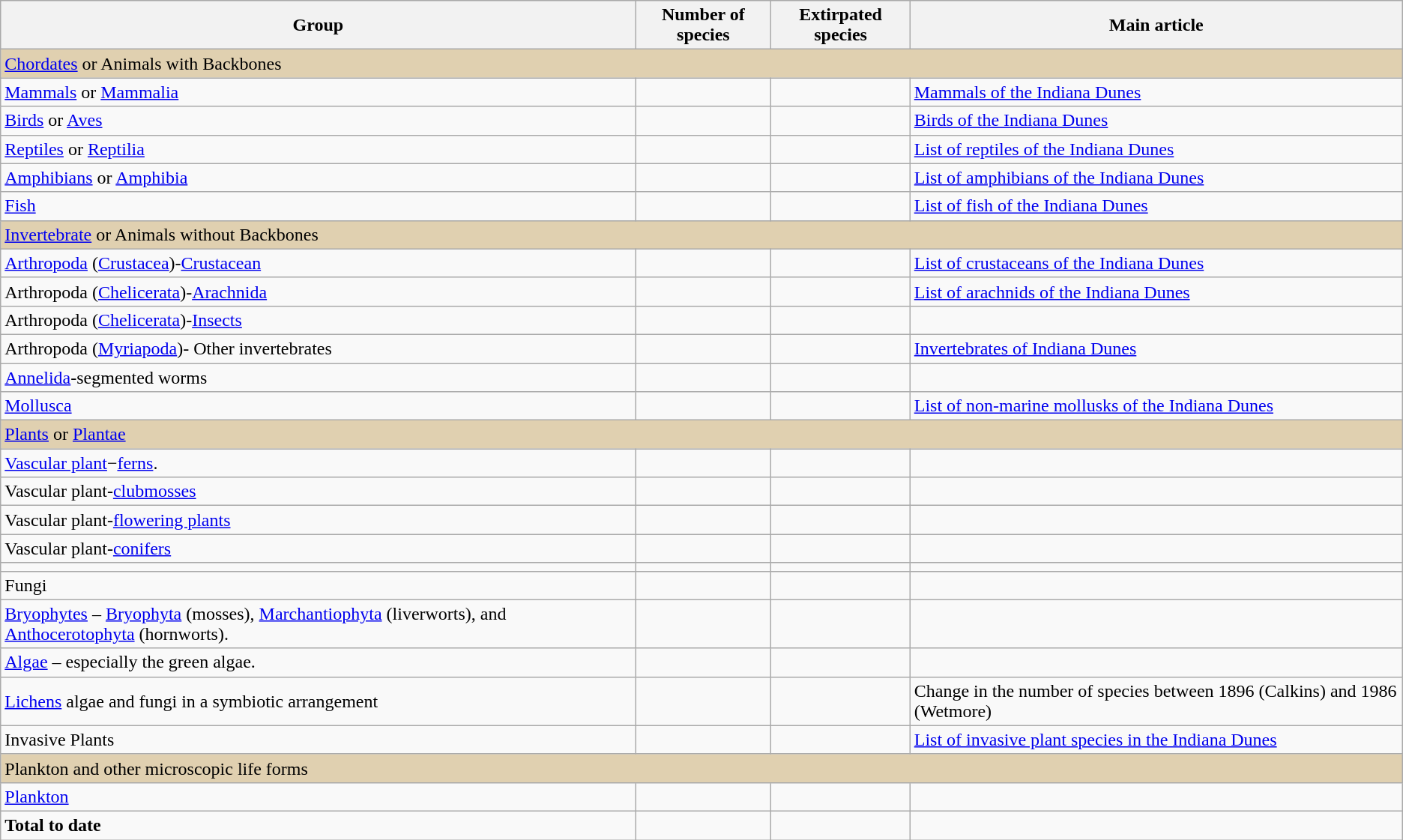<table class="wikitable">
<tr>
<th><strong>Group</strong></th>
<th><strong>Number of species</strong></th>
<th><strong>Extirpated species</strong></th>
<th>Main article</th>
</tr>
<tr>
<td colspan="4" style="background:#e0d0b0;"><a href='#'>Chordates</a> or Animals with Backbones</td>
</tr>
<tr>
<td><a href='#'>Mammals</a> or <a href='#'>Mammalia</a></td>
<td></td>
<td></td>
<td><a href='#'>Mammals of the Indiana Dunes</a></td>
</tr>
<tr>
<td><a href='#'>Birds</a> or <a href='#'>Aves</a></td>
<td></td>
<td></td>
<td><a href='#'>Birds of the Indiana Dunes</a></td>
</tr>
<tr>
<td><a href='#'>Reptiles</a> or <a href='#'>Reptilia</a></td>
<td></td>
<td></td>
<td><a href='#'>List of reptiles of the Indiana Dunes</a></td>
</tr>
<tr>
<td><a href='#'>Amphibians</a> or <a href='#'>Amphibia</a></td>
<td></td>
<td></td>
<td><a href='#'>List of amphibians of the Indiana Dunes</a></td>
</tr>
<tr>
<td><a href='#'>Fish</a></td>
<td></td>
<td></td>
<td><a href='#'>List of fish of the Indiana Dunes</a></td>
</tr>
<tr>
<td colspan="4" style="background:#e0d0b0;"><a href='#'>Invertebrate</a> or Animals without Backbones</td>
</tr>
<tr>
<td><a href='#'>Arthropoda</a> (<a href='#'>Crustacea</a>)-<a href='#'>Crustacean</a></td>
<td></td>
<td></td>
<td><a href='#'>List of crustaceans of the Indiana Dunes</a></td>
</tr>
<tr>
<td>Arthropoda (<a href='#'>Chelicerata</a>)-<a href='#'>Arachnida</a></td>
<td></td>
<td></td>
<td><a href='#'>List of arachnids of the Indiana Dunes</a></td>
</tr>
<tr>
<td>Arthropoda (<a href='#'>Chelicerata</a>)-<a href='#'>Insects</a></td>
<td></td>
<td></td>
<td></td>
</tr>
<tr>
<td>Arthropoda (<a href='#'>Myriapoda</a>)- Other invertebrates</td>
<td></td>
<td></td>
<td><a href='#'>Invertebrates of Indiana Dunes</a></td>
</tr>
<tr>
<td><a href='#'>Annelida</a>-segmented worms</td>
<td></td>
<td></td>
<td></td>
</tr>
<tr>
<td><a href='#'>Mollusca</a></td>
<td></td>
<td></td>
<td><a href='#'>List of non-marine mollusks of the Indiana Dunes</a></td>
</tr>
<tr>
<td colspan="4" style="background:#e0d0b0;"><a href='#'>Plants</a> or <a href='#'>Plantae</a></td>
</tr>
<tr>
<td><a href='#'>Vascular plant</a>−<a href='#'>ferns</a>.</td>
<td></td>
<td></td>
<td></td>
</tr>
<tr>
<td>Vascular plant-<a href='#'>clubmosses</a></td>
<td></td>
<td></td>
<td></td>
</tr>
<tr>
<td>Vascular plant-<a href='#'>flowering plants</a></td>
<td></td>
<td></td>
<td></td>
</tr>
<tr>
<td>Vascular plant-<a href='#'>conifers</a></td>
<td></td>
<td></td>
<td></td>
</tr>
<tr |Vascular plant->
<td></td>
<td></td>
<td></td>
</tr>
<tr>
<td>Fungi</td>
<td></td>
<td></td>
<td></td>
</tr>
<tr>
<td><a href='#'>Bryophytes</a> – <a href='#'>Bryophyta</a> (mosses), <a href='#'>Marchantiophyta</a> (liverworts), and <a href='#'>Anthocerotophyta</a> (hornworts).</td>
<td></td>
<td></td>
<td></td>
</tr>
<tr>
<td><a href='#'>Algae</a> – especially the green algae.</td>
<td></td>
<td></td>
<td></td>
</tr>
<tr>
<td><a href='#'>Lichens</a> algae and fungi in a symbiotic arrangement</td>
<td></td>
<td></td>
<td>Change in the number of species between 1896 (Calkins) and 1986 (Wetmore)</td>
</tr>
<tr>
<td>Invasive Plants</td>
<td></td>
<td></td>
<td><a href='#'>List of invasive plant species in the Indiana Dunes</a></td>
</tr>
<tr>
<td colspan="4" style="background:#e0d0b0;">Plankton and other microscopic life forms</td>
</tr>
<tr>
<td><a href='#'>Plankton</a></td>
<td></td>
<td></td>
<td></td>
</tr>
<tr>
<td><strong>Total to date</strong></td>
<td></td>
<td></td>
<td></td>
</tr>
</table>
